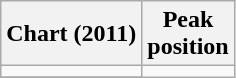<table class="wikitable">
<tr>
<th>Chart (2011)</th>
<th>Peak<br>position</th>
</tr>
<tr>
<td></td>
</tr>
<tr>
</tr>
</table>
